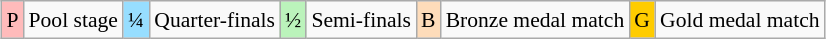<table class="wikitable" style="margin:0.5em auto; font-size:90%; line-height:1.25em;">
<tr>
<td bgcolor="#FFBBBB" align=center>P</td>
<td>Pool stage</td>
<td bgcolor="#97DEFF" align=center>¼</td>
<td>Quarter-finals</td>
<td bgcolor="#BBF3BB" align=center>½</td>
<td>Semi-finals</td>
<td bgcolor="#FEDCBA" align=center>B</td>
<td>Bronze medal match</td>
<td bgcolor="#ffcc00" align=center>G</td>
<td>Gold medal match</td>
</tr>
</table>
